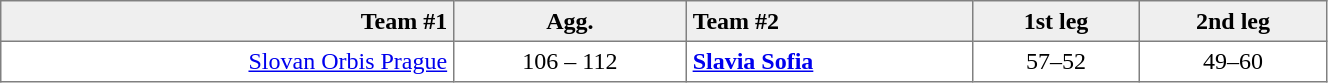<table border=1 cellspacing=0 cellpadding=4 style="border-collapse: collapse;" width=70%>
<tr bgcolor="efefef">
<th align=right>Team #1</th>
<th>Agg.</th>
<th align=left>Team #2</th>
<th>1st leg</th>
<th>2nd leg</th>
</tr>
<tr>
<td align=right><a href='#'>Slovan Orbis Prague</a> </td>
<td align=center>106 – 112</td>
<td> <strong><a href='#'>Slavia Sofia</a></strong></td>
<td align=center>57–52</td>
<td align=center>49–60</td>
</tr>
</table>
